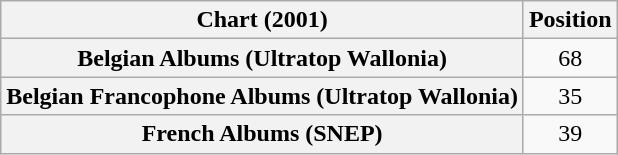<table class="wikitable sortable plainrowheaders" style="text-align:center">
<tr>
<th scope="col">Chart (2001)</th>
<th scope="col">Position</th>
</tr>
<tr>
<th scope="row">Belgian Albums (Ultratop Wallonia)</th>
<td>68</td>
</tr>
<tr>
<th scope="row">Belgian Francophone Albums (Ultratop Wallonia)</th>
<td>35</td>
</tr>
<tr>
<th scope="row">French Albums (SNEP)</th>
<td>39</td>
</tr>
</table>
